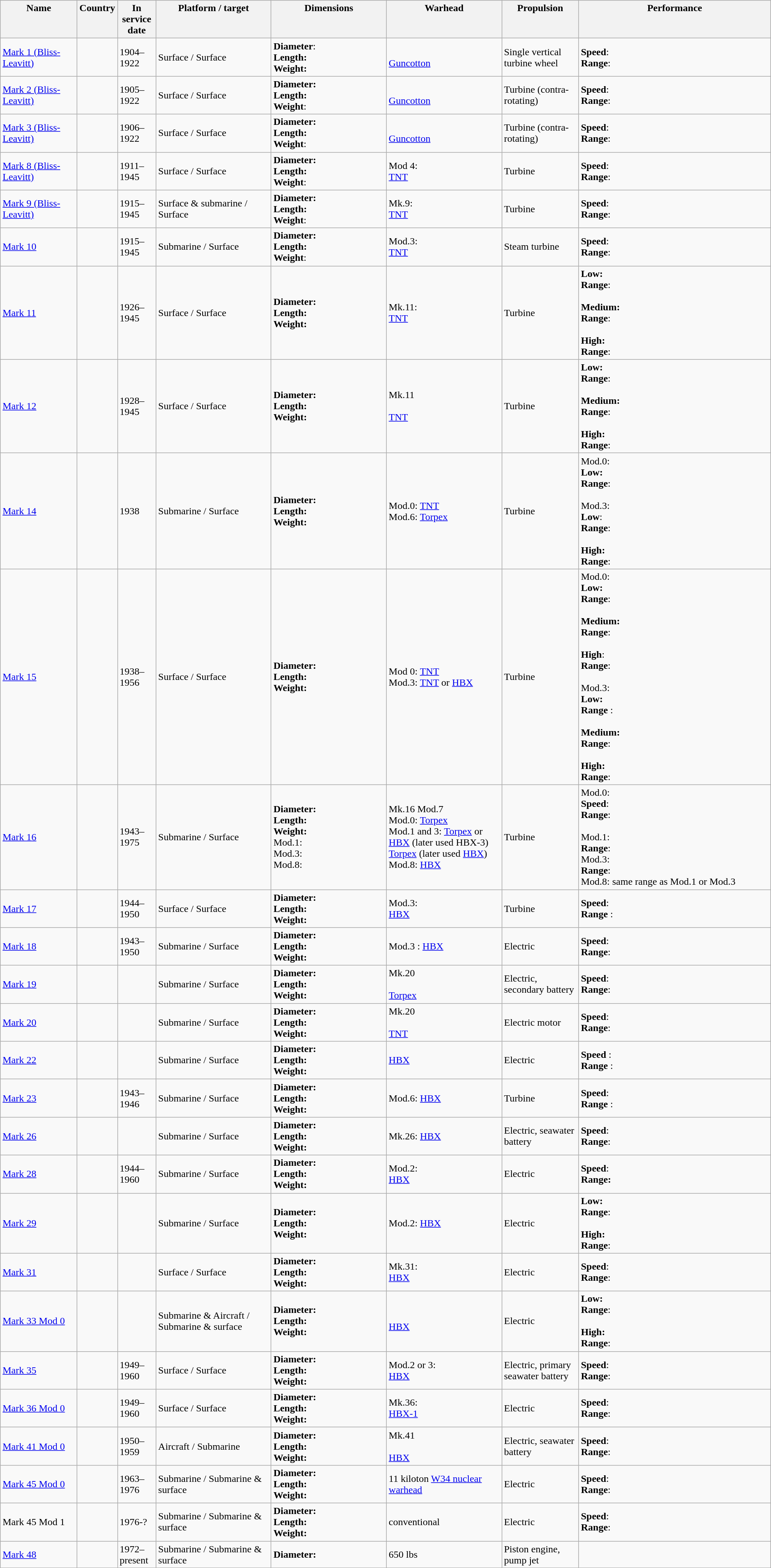<table class="wikitable sortable" style="text-align: left;">
<tr valign=top>
<th width=10%>Name</th>
<th width="5%">Country</th>
<th width=5%>In service date</th>
<th width=15%>Platform / target</th>
<th width=15%>Dimensions</th>
<th width=15%>Warhead</th>
<th width=10%>Propulsion</th>
<th width=25%>Performance</th>
</tr>
<tr>
<td><a href='#'>Mark 1 (Bliss-Leavitt)</a></td>
<td></td>
<td>1904–1922</td>
<td>Surface / Surface</td>
<td><strong>Diameter</strong>: <br><strong>Length: </strong><br><strong>Weight: </strong></td>
<td><br><a href='#'>Guncotton</a></td>
<td>Single vertical turbine wheel</td>
<td><strong>Speed</strong>: <br><strong>Range</strong>: </td>
</tr>
<tr>
<td><a href='#'>Mark 2 (Bliss-Leavitt)</a></td>
<td></td>
<td>1905–1922</td>
<td>Surface / Surface</td>
<td><strong>Diameter: </strong><br><strong>Length: </strong><br><strong>Weight</strong>: </td>
<td><br><a href='#'>Guncotton</a></td>
<td>Turbine (contra-rotating)</td>
<td><strong>Speed</strong>: <br><strong>Range</strong>: </td>
</tr>
<tr>
<td><a href='#'>Mark 3 (Bliss-Leavitt)</a></td>
<td></td>
<td>1906–1922</td>
<td>Surface / Surface</td>
<td><strong>Diameter: </strong><br><strong>Length: </strong><br><strong>Weight</strong>: </td>
<td><br><a href='#'>Guncotton</a></td>
<td>Turbine (contra-rotating)</td>
<td><strong>Speed</strong>: <br><strong>Range</strong>: </td>
</tr>
<tr>
<td><a href='#'>Mark 8 (Bliss-Leavitt)</a></td>
<td></td>
<td>1911–1945</td>
<td>Surface / Surface</td>
<td><strong>Diameter: </strong><br><strong>Length: </strong><br><strong>Weight</strong>: </td>
<td>Mod 4: <br><a href='#'>TNT</a></td>
<td>Turbine</td>
<td><strong>Speed</strong>: <br><strong>Range</strong>: </td>
</tr>
<tr>
<td><a href='#'>Mark 9 (Bliss-Leavitt)</a></td>
<td></td>
<td>1915–1945</td>
<td>Surface & submarine / Surface</td>
<td><strong>Diameter: </strong><br><strong>Length: </strong><br><strong>Weight</strong>: </td>
<td>Mk.9:<br><a href='#'>TNT</a></td>
<td>Turbine</td>
<td><strong>Speed</strong>: <br><strong>Range</strong>: </td>
</tr>
<tr>
<td><a href='#'>Mark 10</a></td>
<td></td>
<td>1915–1945</td>
<td>Submarine / Surface</td>
<td><strong>Diameter: </strong><br><strong>Length: </strong><br><strong>Weight</strong>: </td>
<td>Mod.3: <br><a href='#'>TNT</a></td>
<td>Steam turbine</td>
<td><strong>Speed</strong>: <br><strong>Range</strong>: </td>
</tr>
<tr>
<td><a href='#'>Mark 11</a></td>
<td></td>
<td>1926–1945</td>
<td>Surface / Surface</td>
<td><strong>Diameter: </strong><br><strong>Length: </strong><br><strong>Weight: </strong></td>
<td>Mk.11: <br><a href='#'>TNT</a></td>
<td>Turbine</td>
<td><strong>Low: </strong><br><strong>Range</strong>: <br><br><strong>Medium: </strong><br><strong>Range</strong>: <br><br><strong>High: </strong><br><strong>Range</strong>: </td>
</tr>
<tr>
<td><a href='#'>Mark 12</a></td>
<td></td>
<td>1928–1945</td>
<td>Surface / Surface</td>
<td><strong>Diameter:</strong> <br><strong>Length:</strong><br><strong>Weight:</strong> </td>
<td>Mk.11<br><br><a href='#'>TNT</a></td>
<td>Turbine</td>
<td><strong>Low:</strong> <br><strong>Range</strong>: <br><br><strong>Medium: </strong><br><strong>Range</strong>: <br><br><strong>High:</strong> <br><strong>Range</strong>: </td>
</tr>
<tr>
<td><a href='#'>Mark 14</a></td>
<td></td>
<td>1938</td>
<td>Submarine / Surface</td>
<td><strong>Diameter:</strong> <br><strong>Length:</strong> <br><strong>Weight:</strong> </td>
<td>Mod.0:  <a href='#'>TNT</a><br>Mod.6:  <a href='#'>Torpex</a></td>
<td>Turbine</td>
<td>Mod.0:<br><strong>Low:</strong> <br><strong>Range</strong>: <br><br>Mod.3:<br><strong>Low</strong>: <br><strong>Range</strong>: <br><br><strong>High:</strong> <br> <strong>Range</strong>: </td>
</tr>
<tr>
<td><a href='#'>Mark 15</a></td>
<td></td>
<td>1938–1956</td>
<td>Surface / Surface</td>
<td><strong>Diameter:</strong> <br><strong>Length:</strong> <br><strong>Weight:</strong> </td>
<td>Mod 0:  <a href='#'>TNT</a><br>Mod.3:  <a href='#'>TNT</a> or  <a href='#'>HBX</a></td>
<td>Turbine</td>
<td>Mod.0:<br><strong>Low:</strong> <br><strong>Range</strong>: <br><br><strong>Medium:</strong> <br><strong>Range</strong>: <br><br><strong>High</strong>: <br><strong>Range</strong>: <br><br>Mod.3:<br><strong>Low: </strong><br><strong>Range</strong> :<br><br><strong>Medium:</strong> <br><strong>Range</strong>: <br><br><strong>High:</strong> <br><strong>Range</strong>: </td>
</tr>
<tr>
<td><a href='#'>Mark 16</a></td>
<td></td>
<td>1943–1975</td>
<td>Submarine / Surface</td>
<td><strong>Diameter:</strong> <br><strong>Length:</strong> <br> <strong>Weight:</strong> <br>Mod.1: <br>Mod.3: <br>Mod.8: </td>
<td>Mk.16 Mod.7<br>Mod.0:  <a href='#'>Torpex</a><br>Mod.1 and 3:  <a href='#'>Torpex</a> or <a href='#'>HBX</a> (later used HBX-3)  <a href='#'>Torpex</a> (later used <a href='#'>HBX</a>)<br>Mod.8:  <a href='#'>HBX</a></td>
<td>Turbine</td>
<td>Mod.0:<br><strong>Speed</strong>: <br><strong>Range</strong>: <br><br>Mod.1:<br><strong>Range</strong>: <br>Mod.3:<br><strong>Range</strong>: <br>Mod.8: same range as Mod.1 or Mod.3</td>
</tr>
<tr>
<td><a href='#'>Mark 17</a></td>
<td></td>
<td>1944–1950</td>
<td>Surface / Surface</td>
<td><strong>Diameter: </strong><br><strong>Length: </strong><br><strong>Weight: </strong></td>
<td>Mod.3: <br><a href='#'>HBX</a></td>
<td>Turbine</td>
<td><strong>Speed</strong>: <br><strong>Range</strong> :</td>
</tr>
<tr>
<td><a href='#'>Mark 18</a></td>
<td></td>
<td>1943–1950</td>
<td>Submarine / Surface</td>
<td><strong>Diameter: </strong><br><strong>Length:</strong><br><strong>Weight: </strong></td>
<td>Mod.3 : <a href='#'>HBX</a></td>
<td>Electric</td>
<td><strong>Speed</strong>: <br><strong>Range</strong>:</td>
</tr>
<tr>
<td><a href='#'>Mark 19</a></td>
<td></td>
<td></td>
<td>Submarine / Surface</td>
<td><strong>Diameter: </strong><br><strong>Length: </strong><br><strong>Weight: </strong></td>
<td>Mk.20<br><br><a href='#'>Torpex</a></td>
<td>Electric, secondary battery</td>
<td><strong>Speed</strong>: <br><strong>Range</strong>: </td>
</tr>
<tr>
<td><a href='#'>Mark 20</a></td>
<td></td>
<td></td>
<td>Submarine / Surface</td>
<td><strong>Diameter: </strong><br><strong>Length: </strong><br><strong>Weight: </strong></td>
<td>Mk.20<br><br><a href='#'>TNT</a></td>
<td>Electric motor</td>
<td><strong>Speed</strong>: <br><strong>Range</strong>: </td>
</tr>
<tr>
<td><a href='#'>Mark 22</a></td>
<td></td>
<td></td>
<td>Submarine / Surface</td>
<td><strong>Diameter: </strong><br><strong>Length: </strong><br><strong>Weight: </strong></td>
<td> <a href='#'>HBX</a></td>
<td>Electric</td>
<td><strong>Speed</strong> :<br><strong>Range</strong> :</td>
</tr>
<tr>
<td><a href='#'>Mark 23</a></td>
<td></td>
<td>1943–1946</td>
<td>Submarine / Surface</td>
<td><strong>Diameter: </strong><br><strong>Length: </strong><br><strong>Weight: </strong></td>
<td>Mod.6:  <a href='#'>HBX</a></td>
<td>Turbine</td>
<td><strong>Speed</strong>: <br><strong>Range</strong> : </td>
</tr>
<tr>
<td><a href='#'>Mark 26</a></td>
<td></td>
<td></td>
<td>Submarine / Surface</td>
<td><strong>Diameter:</strong><br><strong>Length: </strong><br><strong>Weight: </strong></td>
<td>Mk.26:  <a href='#'>HBX</a></td>
<td>Electric, seawater battery</td>
<td><strong>Speed</strong>: <br><strong>Range</strong>: </td>
</tr>
<tr>
<td><a href='#'>Mark 28</a></td>
<td></td>
<td>1944–1960</td>
<td>Submarine / Surface</td>
<td><strong>Diameter: </strong><br><strong>Length: </strong><br><strong>Weight: </strong></td>
<td>Mod.2: <br><a href='#'>HBX</a></td>
<td>Electric</td>
<td><strong>Speed</strong>: <br><strong>Range: </strong></td>
</tr>
<tr>
<td><a href='#'>Mark 29</a></td>
<td></td>
<td></td>
<td>Submarine / Surface</td>
<td><strong>Diameter: </strong><br><strong>Length: </strong><br><strong>Weight: </strong></td>
<td>Mod.2:  <a href='#'>HBX</a></td>
<td>Electric</td>
<td><strong>Low: </strong><br><strong>Range</strong>: <br><br><strong>High: </strong><br><strong>Range</strong>:</td>
</tr>
<tr>
<td><a href='#'>Mark 31</a></td>
<td></td>
<td></td>
<td>Surface / Surface</td>
<td><strong>Diameter: </strong><br><strong>Length: </strong><br><strong>Weight: </strong></td>
<td>Mk.31:<br><a href='#'>HBX</a></td>
<td>Electric</td>
<td><strong>Speed</strong>: <br><strong>Range</strong>: </td>
</tr>
<tr>
<td><a href='#'>Mark 33 Mod 0</a></td>
<td></td>
<td></td>
<td>Submarine & Aircraft / Submarine & surface</td>
<td><strong>Diameter: </strong><br><strong>Length: </strong><br><strong>Weight: </strong></td>
<td><br><a href='#'>HBX</a></td>
<td>Electric</td>
<td><strong>Low: </strong><br><strong>Range</strong>: <br><br><strong>High: </strong><br><strong>Range</strong>: </td>
</tr>
<tr>
<td><a href='#'>Mark 35</a></td>
<td></td>
<td>1949–1960</td>
<td>Surface / Surface</td>
<td><strong>Diameter: </strong><br><strong>Length: </strong><br><strong>Weight: </strong></td>
<td>Mod.2 or 3: <br><a href='#'>HBX</a></td>
<td>Electric, primary seawater battery</td>
<td><strong>Speed</strong>: <br><strong>Range</strong>: </td>
</tr>
<tr>
<td><a href='#'>Mark 36 Mod 0</a></td>
<td></td>
<td>1949–1960</td>
<td>Surface / Surface</td>
<td><strong>Diameter: </strong><br><strong>Length: </strong><br><strong>Weight: </strong></td>
<td>Mk.36: <br><a href='#'>HBX-1</a></td>
<td>Electric</td>
<td><strong>Speed</strong>: <br><strong>Range</strong>: </td>
</tr>
<tr>
<td><a href='#'>Mark 41 Mod 0</a></td>
<td></td>
<td>1950–1959</td>
<td>Aircraft / Submarine</td>
<td><strong>Diameter: </strong><br><strong>Length: </strong><br><strong>Weight: </strong></td>
<td>Mk.41<br><br><a href='#'>HBX</a></td>
<td>Electric,  seawater battery</td>
<td><strong>Speed</strong>: <br><strong>Range</strong>:</td>
</tr>
<tr>
<td><a href='#'>Mark 45 Mod 0</a></td>
<td></td>
<td>1963–1976</td>
<td>Submarine / Submarine & surface</td>
<td><strong>Diameter: </strong><br><strong>Length: </strong><br><strong>Weight: </strong></td>
<td>11 kiloton <a href='#'>W34 nuclear warhead</a></td>
<td>Electric</td>
<td><strong>Speed</strong>: <br><strong>Range</strong>: </td>
</tr>
<tr>
<td>Mark 45 Mod 1</td>
<td></td>
<td>1976-?</td>
<td>Submarine / Submarine & surface</td>
<td><strong>Diameter: </strong><br><strong>Length: </strong><br><strong>Weight:</strong></td>
<td>conventional</td>
<td>Electric</td>
<td><strong>Speed</strong>: <br><strong>Range</strong>: </td>
</tr>
<tr>
<td><a href='#'>Mark 48</a></td>
<td></td>
<td>1972–present</td>
<td>Submarine / Submarine & surface</td>
<td><strong>Diameter: </strong></td>
<td>650 lbs</td>
<td>Piston engine, pump jet</td>
<td></td>
</tr>
</table>
